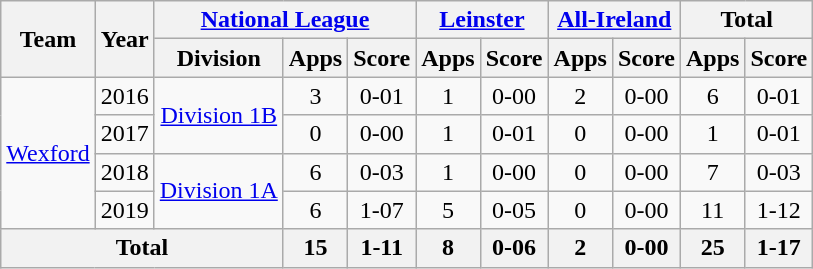<table class="wikitable" style="text-align:center">
<tr>
<th rowspan="2">Team</th>
<th rowspan="2">Year</th>
<th colspan="3"><a href='#'>National League</a></th>
<th colspan="2"><a href='#'>Leinster</a></th>
<th colspan="2"><a href='#'>All-Ireland</a></th>
<th colspan="2">Total</th>
</tr>
<tr>
<th>Division</th>
<th>Apps</th>
<th>Score</th>
<th>Apps</th>
<th>Score</th>
<th>Apps</th>
<th>Score</th>
<th>Apps</th>
<th>Score</th>
</tr>
<tr>
<td rowspan="4"><a href='#'>Wexford</a></td>
<td>2016</td>
<td rowspan="2"><a href='#'>Division 1B</a></td>
<td>3</td>
<td>0-01</td>
<td>1</td>
<td>0-00</td>
<td>2</td>
<td>0-00</td>
<td>6</td>
<td>0-01</td>
</tr>
<tr>
<td>2017</td>
<td>0</td>
<td>0-00</td>
<td>1</td>
<td>0-01</td>
<td>0</td>
<td>0-00</td>
<td>1</td>
<td>0-01</td>
</tr>
<tr>
<td>2018</td>
<td rowspan="2"><a href='#'>Division 1A</a></td>
<td>6</td>
<td>0-03</td>
<td>1</td>
<td>0-00</td>
<td>0</td>
<td>0-00</td>
<td>7</td>
<td>0-03</td>
</tr>
<tr>
<td>2019</td>
<td>6</td>
<td>1-07</td>
<td>5</td>
<td>0-05</td>
<td>0</td>
<td>0-00</td>
<td>11</td>
<td>1-12</td>
</tr>
<tr>
<th colspan="3">Total</th>
<th>15</th>
<th>1-11</th>
<th>8</th>
<th>0-06</th>
<th>2</th>
<th>0-00</th>
<th>25</th>
<th>1-17</th>
</tr>
</table>
